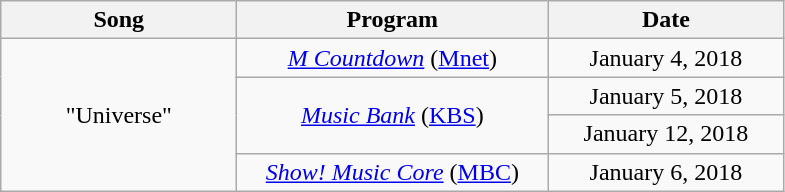<table class="wikitable" style="text-align:center;">
<tr>
<th style="width:150px;">Song</th>
<th style="width:200px;">Program</th>
<th style="width:150px;">Date</th>
</tr>
<tr>
<td rowspan="4">"Universe"</td>
<td><em><a href='#'>M Countdown</a></em> (<a href='#'>Mnet</a>)</td>
<td>January 4, 2018</td>
</tr>
<tr>
<td rowspan="2"><em><a href='#'>Music Bank</a></em> (<a href='#'>KBS</a>)</td>
<td>January 5, 2018</td>
</tr>
<tr>
<td>January 12, 2018</td>
</tr>
<tr>
<td><em><a href='#'>Show! Music Core</a></em> (<a href='#'>MBC</a>)</td>
<td>January 6, 2018</td>
</tr>
</table>
